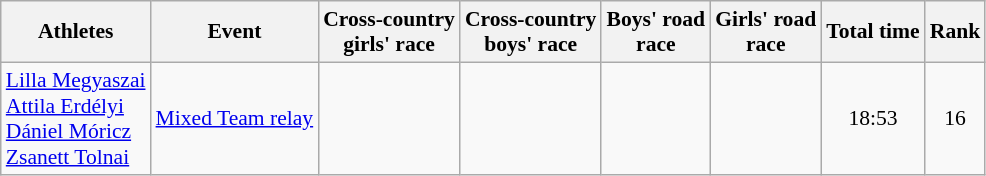<table class="wikitable" style="font-size:90%;">
<tr>
<th>Athletes</th>
<th>Event</th>
<th>Cross-country<br>girls' race</th>
<th>Cross-country<br>boys' race</th>
<th>Boys' road<br>race</th>
<th>Girls' road<br>race</th>
<th>Total time</th>
<th>Rank</th>
</tr>
<tr align=center>
<td align=left><a href='#'>Lilla Megyaszai</a><br><a href='#'>Attila Erdélyi</a><br><a href='#'>Dániel Móricz</a><br><a href='#'>Zsanett Tolnai</a></td>
<td align=left><a href='#'>Mixed Team relay</a></td>
<td></td>
<td></td>
<td></td>
<td></td>
<td>18:53</td>
<td>16</td>
</tr>
</table>
